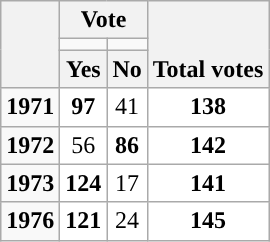<table class=wikitable style="text-align:center">
<tr style="vertical-align:bottom;">
<th rowspan=3></th>
<th colspan=2>Vote</th>
<th rowspan=3>Total votes</th>
</tr>
<tr style="height:5px">
<td style="background-color:"></td>
<td style="background-color:"></td>
</tr>
<tr style="vertical-align:bottom;">
<th>Yes</th>
<th>No</th>
</tr>
<tr>
<td><strong>1971</strong></td>
<td style="background:#fff;"><strong>97</strong></td>
<td style="background:#fff;">41</td>
<td style="background:#fff;"><strong>138</strong></td>
</tr>
<tr>
<td><strong>1972</strong></td>
<td style="background:#fff;">56</td>
<td style="background:#fff;"><strong>86</strong></td>
<td style="background:#fff;"><strong>142</strong></td>
</tr>
<tr>
<td><strong>1973</strong></td>
<td style="background:#fff;"><strong>124</strong></td>
<td style="background:#fff;">17</td>
<td style="background:#fff;"><strong>141</strong></td>
</tr>
<tr>
<td><strong>1976</strong></td>
<td style="background:#fff;"><strong>121</strong></td>
<td style="background:#fff;">24</td>
<td style="background:#fff;"><strong>145</strong></td>
</tr>
</table>
